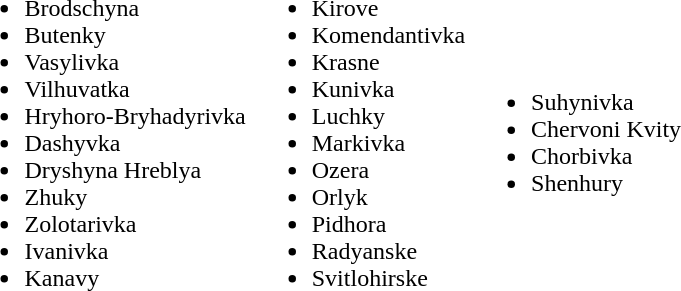<table>
<tr>
<td><br><ul><li>Brodschyna</li><li>Butenky</li><li>Vasylivka</li><li>Vilhuvatka</li><li>Hryhoro-Bryhadyrivka</li><li>Dashyvka</li><li>Dryshyna Hreblya</li><li>Zhuky</li><li>Zolotarivka</li><li>Ivanivka</li><li>Kanavy</li></ul></td>
<td><br><ul><li>Kirove</li><li>Komendantivka</li><li>Krasne</li><li>Kunivka</li><li>Luchky</li><li>Markivka</li><li>Ozera</li><li>Orlyk</li><li>Pidhora</li><li>Radyanske</li><li>Svitlohirske</li></ul></td>
<td><br><ul><li>Suhynivka</li><li>Chervoni Kvity</li><li>Chorbivka</li><li>Shenhury</li></ul></td>
</tr>
</table>
